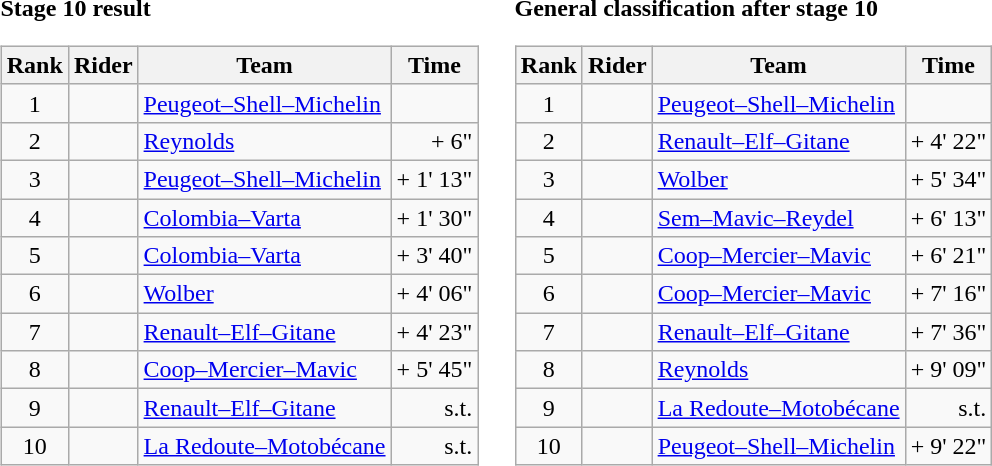<table>
<tr>
<td><strong>Stage 10 result</strong><br><table class="wikitable">
<tr>
<th scope="col">Rank</th>
<th scope="col">Rider</th>
<th scope="col">Team</th>
<th scope="col">Time</th>
</tr>
<tr>
<td style="text-align:center;">1</td>
<td></td>
<td><a href='#'>Peugeot–Shell–Michelin</a></td>
<td style="text-align:right;"></td>
</tr>
<tr>
<td style="text-align:center;">2</td>
<td></td>
<td><a href='#'>Reynolds</a></td>
<td style="text-align:right;">+ 6"</td>
</tr>
<tr>
<td style="text-align:center;">3</td>
<td></td>
<td><a href='#'>Peugeot–Shell–Michelin</a></td>
<td style="text-align:right;">+ 1' 13"</td>
</tr>
<tr>
<td style="text-align:center;">4</td>
<td></td>
<td><a href='#'>Colombia–Varta</a></td>
<td style="text-align:right;">+ 1' 30"</td>
</tr>
<tr>
<td style="text-align:center;">5</td>
<td></td>
<td><a href='#'>Colombia–Varta</a></td>
<td style="text-align:right;">+ 3' 40"</td>
</tr>
<tr>
<td style="text-align:center;">6</td>
<td></td>
<td><a href='#'>Wolber</a></td>
<td style="text-align:right;">+ 4' 06"</td>
</tr>
<tr>
<td style="text-align:center;">7</td>
<td></td>
<td><a href='#'>Renault–Elf–Gitane</a></td>
<td style="text-align:right;">+ 4' 23"</td>
</tr>
<tr>
<td style="text-align:center;">8</td>
<td></td>
<td><a href='#'>Coop–Mercier–Mavic</a></td>
<td style="text-align:right;">+ 5' 45"</td>
</tr>
<tr>
<td style="text-align:center;">9</td>
<td></td>
<td><a href='#'>Renault–Elf–Gitane</a></td>
<td style="text-align:right;">s.t.</td>
</tr>
<tr>
<td style="text-align:center;">10</td>
<td></td>
<td><a href='#'>La Redoute–Motobécane</a></td>
<td style="text-align:right;">s.t.</td>
</tr>
</table>
</td>
<td></td>
<td><strong>General classification after stage 10</strong><br><table class="wikitable">
<tr>
<th scope="col">Rank</th>
<th scope="col">Rider</th>
<th scope="col">Team</th>
<th scope="col">Time</th>
</tr>
<tr>
<td style="text-align:center;">1</td>
<td> </td>
<td><a href='#'>Peugeot–Shell–Michelin</a></td>
<td style="text-align:right;"></td>
</tr>
<tr>
<td style="text-align:center;">2</td>
<td></td>
<td><a href='#'>Renault–Elf–Gitane</a></td>
<td style="text-align:right;">+ 4' 22"</td>
</tr>
<tr>
<td style="text-align:center;">3</td>
<td></td>
<td><a href='#'>Wolber</a></td>
<td style="text-align:right;">+ 5' 34"</td>
</tr>
<tr>
<td style="text-align:center;">4</td>
<td></td>
<td><a href='#'>Sem–Mavic–Reydel</a></td>
<td style="text-align:right;">+ 6' 13"</td>
</tr>
<tr>
<td style="text-align:center;">5</td>
<td></td>
<td><a href='#'>Coop–Mercier–Mavic</a></td>
<td style="text-align:right;">+ 6' 21"</td>
</tr>
<tr>
<td style="text-align:center;">6</td>
<td></td>
<td><a href='#'>Coop–Mercier–Mavic</a></td>
<td style="text-align:right;">+ 7' 16"</td>
</tr>
<tr>
<td style="text-align:center;">7</td>
<td></td>
<td><a href='#'>Renault–Elf–Gitane</a></td>
<td style="text-align:right;">+ 7' 36"</td>
</tr>
<tr>
<td style="text-align:center;">8</td>
<td></td>
<td><a href='#'>Reynolds</a></td>
<td style="text-align:right;">+ 9' 09"</td>
</tr>
<tr>
<td style="text-align:center;">9</td>
<td></td>
<td><a href='#'>La Redoute–Motobécane</a></td>
<td style="text-align:right;">s.t.</td>
</tr>
<tr>
<td style="text-align:center;">10</td>
<td></td>
<td><a href='#'>Peugeot–Shell–Michelin</a></td>
<td style="text-align:right;">+ 9' 22"</td>
</tr>
</table>
</td>
</tr>
</table>
